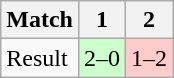<table class="wikitable">
<tr>
<th>Match</th>
<th>1</th>
<th>2</th>
</tr>
<tr>
<td>Result</td>
<td bgcolor="#CCFFCC">2–0</td>
<td bgcolor="#FFCCCC">1–2</td>
</tr>
</table>
